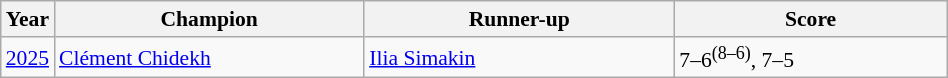<table class="wikitable" style="font-size:90%">
<tr>
<th>Year</th>
<th width="200">Champion</th>
<th width="200">Runner-up</th>
<th width="175">Score</th>
</tr>
<tr>
<td><a href='#'>2025</a></td>
<td> <a href='#'>Clément Chidekh</a></td>
<td> <a href='#'>Ilia Simakin</a></td>
<td>7–6<sup>(8–6)</sup>, 7–5</td>
</tr>
</table>
